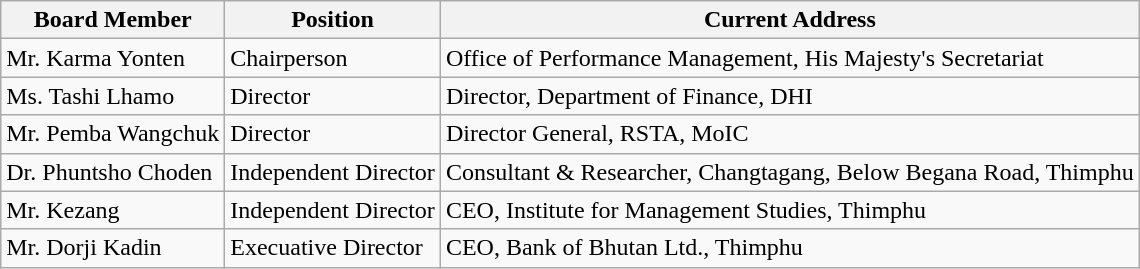<table class="wikitable">
<tr>
<th>Board Member</th>
<th>Position</th>
<th>Current Address</th>
</tr>
<tr>
<td>Mr. Karma Yonten</td>
<td>Chairperson</td>
<td>Office of Performance Management, His Majesty's Secretariat</td>
</tr>
<tr>
<td>Ms. Tashi Lhamo</td>
<td>Director</td>
<td>Director, Department of Finance, DHI</td>
</tr>
<tr>
<td>Mr. Pemba Wangchuk</td>
<td>Director</td>
<td>Director General, RSTA, MoIC</td>
</tr>
<tr>
<td>Dr. Phuntsho Choden</td>
<td>Independent Director</td>
<td>Consultant & Researcher, Changtagang, Below Begana Road, Thimphu</td>
</tr>
<tr>
<td>Mr. Kezang</td>
<td>Independent Director</td>
<td>CEO, Institute for Management Studies, Thimphu</td>
</tr>
<tr>
<td>Mr. Dorji Kadin</td>
<td>Execuative Director</td>
<td>CEO, Bank of Bhutan Ltd., Thimphu</td>
</tr>
</table>
